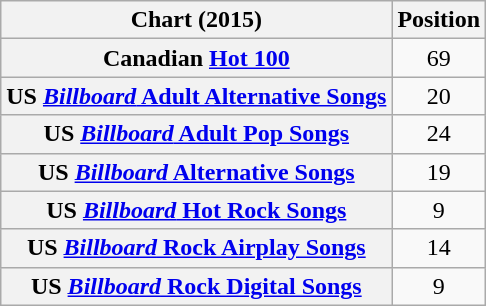<table class="wikitable plainrowheaders sortable">
<tr>
<th>Chart (2015)</th>
<th>Position</th>
</tr>
<tr>
<th scope="row">Canadian <a href='#'>Hot 100</a></th>
<td style="text-align:center;">69</td>
</tr>
<tr>
<th scope="row">US <a href='#'><em>Billboard</em> Adult Alternative Songs</a></th>
<td style="text-align:center;">20</td>
</tr>
<tr>
<th scope="row">US <a href='#'><em>Billboard</em> Adult Pop Songs</a></th>
<td style="text-align:center;">24</td>
</tr>
<tr>
<th scope="row">US <a href='#'><em>Billboard</em> Alternative Songs</a></th>
<td style="text-align:center;">19</td>
</tr>
<tr>
<th scope="row">US <a href='#'><em>Billboard</em> Hot Rock Songs</a></th>
<td style="text-align:center;">9</td>
</tr>
<tr>
<th scope="row">US <a href='#'><em>Billboard</em> Rock Airplay Songs</a></th>
<td style="text-align:center;">14</td>
</tr>
<tr>
<th scope="row">US <a href='#'><em>Billboard</em> Rock Digital Songs</a></th>
<td style="text-align:center;">9</td>
</tr>
</table>
